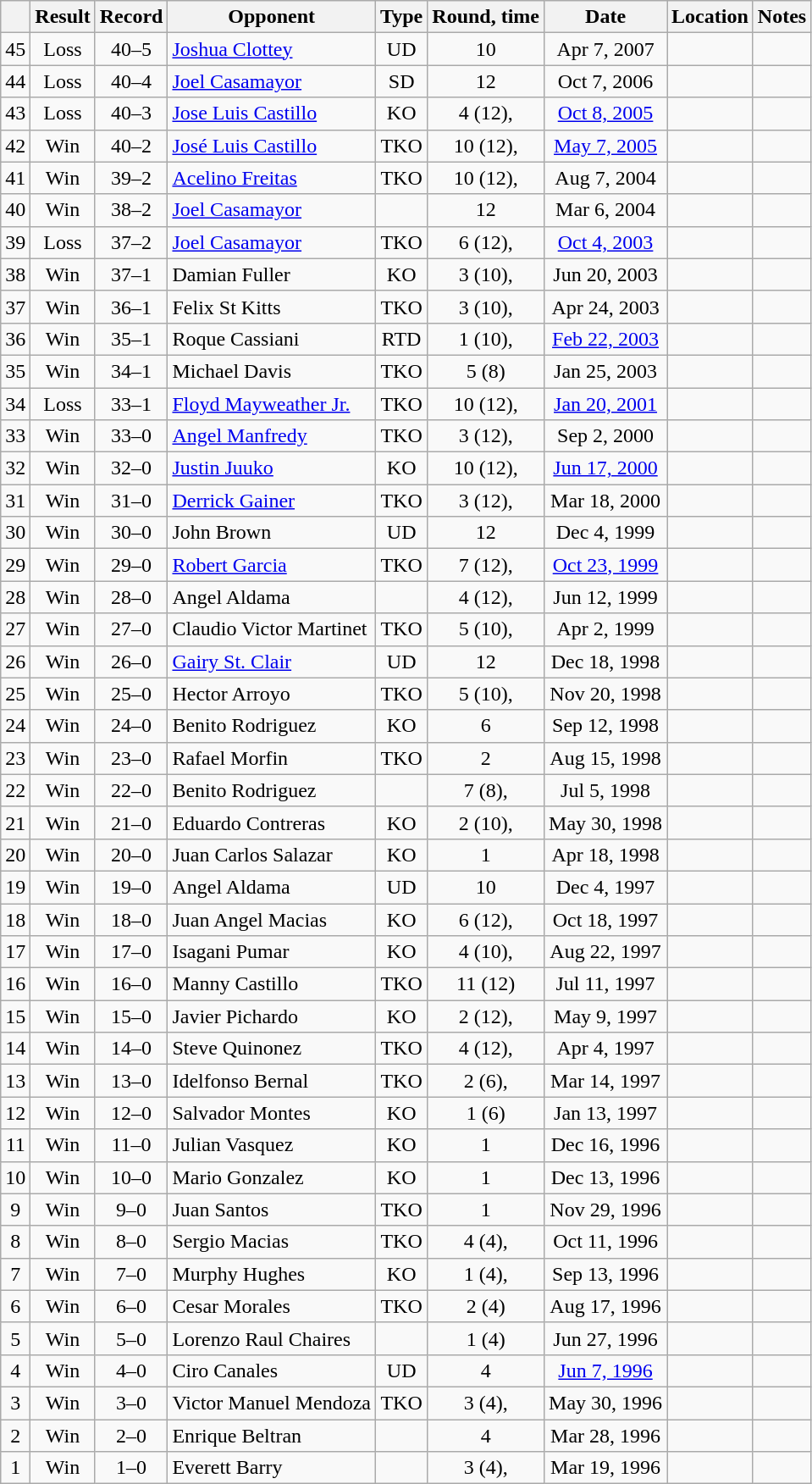<table class="wikitable" style="text-align:center">
<tr>
<th></th>
<th>Result</th>
<th>Record</th>
<th>Opponent</th>
<th>Type</th>
<th>Round, time</th>
<th>Date</th>
<th>Location</th>
<th>Notes</th>
</tr>
<tr>
<td>45</td>
<td>Loss</td>
<td>40–5</td>
<td style="text-align:left;"><a href='#'>Joshua Clottey</a></td>
<td>UD</td>
<td>10</td>
<td>Apr 7, 2007</td>
<td style="text-align:left;"></td>
<td></td>
</tr>
<tr>
<td>44</td>
<td>Loss</td>
<td>40–4</td>
<td style="text-align:left;"><a href='#'>Joel Casamayor</a></td>
<td>SD</td>
<td>12</td>
<td>Oct 7, 2006</td>
<td style="text-align:left;"></td>
<td style="text-align:left;"></td>
</tr>
<tr>
<td>43</td>
<td>Loss</td>
<td>40–3</td>
<td style="text-align:left;"><a href='#'>Jose Luis Castillo</a></td>
<td>KO</td>
<td>4 (12), </td>
<td><a href='#'>Oct 8, 2005</a></td>
<td style="text-align:left;"></td>
<td></td>
</tr>
<tr>
<td>42</td>
<td>Win</td>
<td>40–2</td>
<td style="text-align:left;"><a href='#'>José Luis Castillo</a></td>
<td>TKO</td>
<td>10 (12), </td>
<td><a href='#'>May 7, 2005</a></td>
<td style="text-align:left;"></td>
<td style="text-align:left;"></td>
</tr>
<tr>
<td>41</td>
<td>Win</td>
<td>39–2</td>
<td style="text-align:left;"><a href='#'>Acelino Freitas</a></td>
<td>TKO</td>
<td>10 (12), </td>
<td>Aug 7, 2004</td>
<td style="text-align:left;"></td>
<td style="text-align:left;"></td>
</tr>
<tr>
<td>40</td>
<td>Win</td>
<td>38–2</td>
<td style="text-align:left;"><a href='#'>Joel Casamayor</a></td>
<td></td>
<td>12</td>
<td>Mar 6, 2004</td>
<td style="text-align:left;"></td>
<td style="text-align:left;"></td>
</tr>
<tr>
<td>39</td>
<td>Loss</td>
<td>37–2</td>
<td style="text-align:left;"><a href='#'>Joel Casamayor</a></td>
<td>TKO</td>
<td>6 (12), </td>
<td><a href='#'>Oct 4, 2003</a></td>
<td style="text-align:left;"></td>
<td style="text-align:left;"></td>
</tr>
<tr>
<td>38</td>
<td>Win</td>
<td>37–1</td>
<td style="text-align:left;">Damian Fuller</td>
<td>KO</td>
<td>3 (10), </td>
<td>Jun 20, 2003</td>
<td style="text-align:left;"></td>
<td></td>
</tr>
<tr>
<td>37</td>
<td>Win</td>
<td>36–1</td>
<td style="text-align:left;">Felix St Kitts</td>
<td>TKO</td>
<td>3 (10), </td>
<td>Apr 24, 2003</td>
<td style="text-align:left;"></td>
<td></td>
</tr>
<tr>
<td>36</td>
<td>Win</td>
<td>35–1</td>
<td style="text-align:left;">Roque Cassiani</td>
<td>RTD</td>
<td>1 (10), </td>
<td><a href='#'>Feb 22, 2003</a></td>
<td style="text-align:left;"></td>
<td></td>
</tr>
<tr>
<td>35</td>
<td>Win</td>
<td>34–1</td>
<td style="text-align:left;">Michael Davis</td>
<td>TKO</td>
<td>5 (8)</td>
<td>Jan 25, 2003</td>
<td style="text-align:left;"></td>
<td></td>
</tr>
<tr>
<td>34</td>
<td>Loss</td>
<td>33–1</td>
<td style="text-align:left;"><a href='#'>Floyd Mayweather Jr.</a></td>
<td>TKO</td>
<td>10 (12), </td>
<td><a href='#'>Jan 20, 2001</a></td>
<td style="text-align:left;"></td>
<td style="text-align:left;"></td>
</tr>
<tr>
<td>33</td>
<td>Win</td>
<td>33–0</td>
<td style="text-align:left;"><a href='#'>Angel Manfredy</a></td>
<td>TKO</td>
<td>3 (12), </td>
<td>Sep 2, 2000</td>
<td style="text-align:left;"></td>
<td style="text-align:left;"></td>
</tr>
<tr>
<td>32</td>
<td>Win</td>
<td>32–0</td>
<td style="text-align:left;"><a href='#'>Justin Juuko</a></td>
<td>KO</td>
<td>10 (12), </td>
<td><a href='#'>Jun 17, 2000</a></td>
<td style="text-align:left;"></td>
<td style="text-align:left;"></td>
</tr>
<tr>
<td>31</td>
<td>Win</td>
<td>31–0</td>
<td style="text-align:left;"><a href='#'>Derrick Gainer</a></td>
<td>TKO</td>
<td>3 (12), </td>
<td>Mar 18, 2000</td>
<td style="text-align:left;"></td>
<td style="text-align:left;"></td>
</tr>
<tr>
<td>30</td>
<td>Win</td>
<td>30–0</td>
<td style="text-align:left;">John Brown</td>
<td>UD</td>
<td>12</td>
<td>Dec 4, 1999</td>
<td style="text-align:left;"></td>
<td style="text-align:left;"></td>
</tr>
<tr>
<td>29</td>
<td>Win</td>
<td>29–0</td>
<td style="text-align:left;"><a href='#'>Robert Garcia</a></td>
<td>TKO</td>
<td>7 (12), </td>
<td><a href='#'>Oct 23, 1999</a></td>
<td style="text-align:left;"></td>
<td style="text-align:left;"></td>
</tr>
<tr>
<td>28</td>
<td>Win</td>
<td>28–0</td>
<td style="text-align:left;">Angel Aldama</td>
<td></td>
<td>4 (12), </td>
<td>Jun 12, 1999</td>
<td style="text-align:left;"></td>
<td style="text-align:left;"></td>
</tr>
<tr>
<td>27</td>
<td>Win</td>
<td>27–0</td>
<td style="text-align:left;">Claudio Victor Martinet</td>
<td>TKO</td>
<td>5 (10), </td>
<td>Apr 2, 1999</td>
<td style="text-align:left;"></td>
<td></td>
</tr>
<tr>
<td>26</td>
<td>Win</td>
<td>26–0</td>
<td style="text-align:left;"><a href='#'>Gairy St. Clair</a></td>
<td>UD</td>
<td>12</td>
<td>Dec 18, 1998</td>
<td style="text-align:left;"></td>
<td></td>
</tr>
<tr>
<td>25</td>
<td>Win</td>
<td>25–0</td>
<td style="text-align:left;">Hector Arroyo</td>
<td>TKO</td>
<td>5 (10), </td>
<td>Nov 20, 1998</td>
<td style="text-align:left;"></td>
<td></td>
</tr>
<tr>
<td>24</td>
<td>Win</td>
<td>24–0</td>
<td style="text-align:left;">Benito Rodriguez</td>
<td>KO</td>
<td>6</td>
<td>Sep 12, 1998</td>
<td style="text-align:left;"></td>
<td></td>
</tr>
<tr>
<td>23</td>
<td>Win</td>
<td>23–0</td>
<td style="text-align:left;">Rafael Morfin</td>
<td>TKO</td>
<td>2</td>
<td>Aug 15, 1998</td>
<td style="text-align:left;"></td>
<td></td>
</tr>
<tr>
<td>22</td>
<td>Win</td>
<td>22–0</td>
<td style="text-align:left;">Benito Rodriguez</td>
<td></td>
<td>7 (8), </td>
<td>Jul 5, 1998</td>
<td style="text-align:left;"></td>
<td style="text-align:left;"></td>
</tr>
<tr>
<td>21</td>
<td>Win</td>
<td>21–0</td>
<td style="text-align:left;">Eduardo Contreras</td>
<td>KO</td>
<td>2 (10), </td>
<td>May 30, 1998</td>
<td style="text-align:left;"></td>
<td></td>
</tr>
<tr>
<td>20</td>
<td>Win</td>
<td>20–0</td>
<td style="text-align:left;">Juan Carlos Salazar</td>
<td>KO</td>
<td>1</td>
<td>Apr 18, 1998</td>
<td style="text-align:left;"></td>
<td></td>
</tr>
<tr>
<td>19</td>
<td>Win</td>
<td>19–0</td>
<td style="text-align:left;">Angel Aldama</td>
<td>UD</td>
<td>10</td>
<td>Dec 4, 1997</td>
<td style="text-align:left;"></td>
<td></td>
</tr>
<tr>
<td>18</td>
<td>Win</td>
<td>18–0</td>
<td style="text-align:left;">Juan Angel Macias</td>
<td>KO</td>
<td>6 (12), </td>
<td>Oct 18, 1997</td>
<td style="text-align:left;"></td>
<td style="text-align:left;"></td>
</tr>
<tr>
<td>17</td>
<td>Win</td>
<td>17–0</td>
<td style="text-align:left;">Isagani Pumar</td>
<td>KO</td>
<td>4 (10), </td>
<td>Aug 22, 1997</td>
<td style="text-align:left;"></td>
<td></td>
</tr>
<tr>
<td>16</td>
<td>Win</td>
<td>16–0</td>
<td style="text-align:left;">Manny Castillo</td>
<td>TKO</td>
<td>11 (12) </td>
<td>Jul 11, 1997</td>
<td style="text-align:left;"></td>
<td style="text-align:left;"></td>
</tr>
<tr>
<td>15</td>
<td>Win</td>
<td>15–0</td>
<td style="text-align:left;">Javier Pichardo</td>
<td>KO</td>
<td>2 (12), </td>
<td>May 9, 1997</td>
<td style="text-align:left;"></td>
<td style="text-align:left;"></td>
</tr>
<tr>
<td>14</td>
<td>Win</td>
<td>14–0</td>
<td style="text-align:left;">Steve Quinonez</td>
<td>TKO</td>
<td>4 (12), </td>
<td>Apr 4, 1997</td>
<td style="text-align:left;"></td>
<td style="text-align:left;"></td>
</tr>
<tr>
<td>13</td>
<td>Win</td>
<td>13–0</td>
<td style="text-align:left;">Idelfonso Bernal</td>
<td>TKO</td>
<td>2 (6), </td>
<td>Mar 14, 1997</td>
<td style="text-align:left;"></td>
<td></td>
</tr>
<tr>
<td>12</td>
<td>Win</td>
<td>12–0</td>
<td style="text-align:left;">Salvador Montes</td>
<td>KO</td>
<td>1 (6)</td>
<td>Jan 13, 1997</td>
<td style="text-align:left;"></td>
<td></td>
</tr>
<tr>
<td>11</td>
<td>Win</td>
<td>11–0</td>
<td style="text-align:left;">Julian Vasquez</td>
<td>KO</td>
<td>1</td>
<td>Dec 16, 1996</td>
<td style="text-align:left;"></td>
<td></td>
</tr>
<tr>
<td>10</td>
<td>Win</td>
<td>10–0</td>
<td style="text-align:left;">Mario Gonzalez</td>
<td>KO</td>
<td>1</td>
<td>Dec 13, 1996</td>
<td style="text-align:left;"></td>
<td></td>
</tr>
<tr>
<td>9</td>
<td>Win</td>
<td>9–0</td>
<td style="text-align:left;">Juan Santos</td>
<td>TKO</td>
<td>1</td>
<td>Nov 29, 1996</td>
<td style="text-align:left;"></td>
<td></td>
</tr>
<tr>
<td>8</td>
<td>Win</td>
<td>8–0</td>
<td style="text-align:left;">Sergio Macias</td>
<td>TKO</td>
<td>4 (4), </td>
<td>Oct 11, 1996</td>
<td style="text-align:left;"></td>
<td></td>
</tr>
<tr>
<td>7</td>
<td>Win</td>
<td>7–0</td>
<td style="text-align:left;">Murphy Hughes</td>
<td>KO</td>
<td>1 (4), </td>
<td>Sep 13, 1996</td>
<td style="text-align:left;"></td>
<td></td>
</tr>
<tr>
<td>6</td>
<td>Win</td>
<td>6–0</td>
<td style="text-align:left;">Cesar Morales</td>
<td>TKO</td>
<td>2 (4)</td>
<td>Aug 17, 1996</td>
<td style="text-align:left;"></td>
<td></td>
</tr>
<tr>
<td>5</td>
<td>Win</td>
<td>5–0</td>
<td style="text-align:left;">Lorenzo Raul Chaires</td>
<td></td>
<td>1 (4)</td>
<td>Jun 27, 1996</td>
<td style="text-align:left;"></td>
<td></td>
</tr>
<tr>
<td>4</td>
<td>Win</td>
<td>4–0</td>
<td style="text-align:left;">Ciro Canales</td>
<td>UD</td>
<td>4</td>
<td><a href='#'>Jun 7, 1996</a></td>
<td style="text-align:left;"></td>
<td></td>
</tr>
<tr>
<td>3</td>
<td>Win</td>
<td>3–0</td>
<td style="text-align:left;">Victor Manuel Mendoza</td>
<td>TKO</td>
<td>3 (4), </td>
<td>May 30, 1996</td>
<td style="text-align:left;"></td>
<td></td>
</tr>
<tr>
<td>2</td>
<td>Win</td>
<td>2–0</td>
<td style="text-align:left;">Enrique Beltran</td>
<td></td>
<td>4</td>
<td>Mar 28, 1996</td>
<td style="text-align:left;"></td>
<td></td>
</tr>
<tr>
<td>1</td>
<td>Win</td>
<td>1–0</td>
<td style="text-align:left;">Everett Barry</td>
<td></td>
<td>3 (4), </td>
<td>Mar 19, 1996</td>
<td style="text-align:left;"></td>
<td></td>
</tr>
</table>
